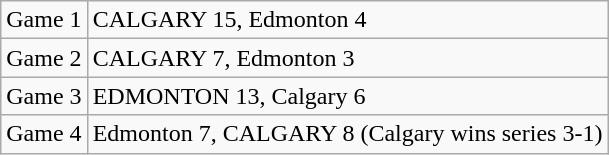<table class="wikitable">
<tr>
<td>Game 1</td>
<td>CALGARY 15, Edmonton 4</td>
</tr>
<tr>
<td>Game 2</td>
<td>CALGARY 7, Edmonton 3</td>
</tr>
<tr>
<td>Game 3</td>
<td>EDMONTON 13, Calgary 6</td>
</tr>
<tr>
<td>Game 4</td>
<td>Edmonton 7, CALGARY 8 (Calgary wins series 3-1)</td>
</tr>
</table>
